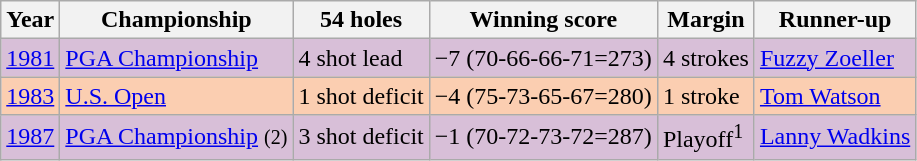<table class="wikitable">
<tr>
<th>Year</th>
<th>Championship</th>
<th>54 holes</th>
<th>Winning score</th>
<th>Margin</th>
<th>Runner-up</th>
</tr>
<tr style="background:#D8BFD8;">
<td><a href='#'>1981</a></td>
<td><a href='#'>PGA Championship</a></td>
<td>4 shot lead</td>
<td>−7 (70-66-66-71=273)</td>
<td>4 strokes</td>
<td> <a href='#'>Fuzzy Zoeller</a></td>
</tr>
<tr style="background:#FBCEB1;">
<td><a href='#'>1983</a></td>
<td><a href='#'>U.S. Open</a></td>
<td>1 shot deficit</td>
<td>−4 (75-73-65-67=280)</td>
<td>1 stroke</td>
<td> <a href='#'>Tom Watson</a></td>
</tr>
<tr style="background:#D8BFD8;">
<td><a href='#'>1987</a></td>
<td><a href='#'>PGA Championship</a> <small>(2)</small></td>
<td>3 shot deficit</td>
<td>−1 (70-72-73-72=287)</td>
<td>Playoff<sup>1</sup></td>
<td> <a href='#'>Lanny Wadkins</a></td>
</tr>
</table>
